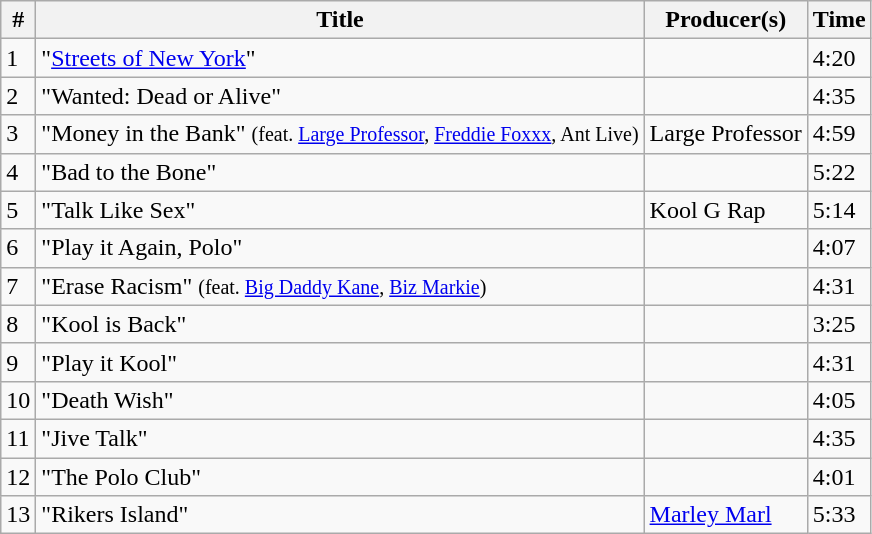<table class="wikitable">
<tr>
<th>#</th>
<th>Title</th>
<th>Producer(s)</th>
<th>Time</th>
</tr>
<tr>
<td>1</td>
<td>"<a href='#'>Streets of New York</a>"</td>
<td></td>
<td>4:20</td>
</tr>
<tr>
<td>2</td>
<td>"Wanted: Dead or Alive"</td>
<td></td>
<td>4:35</td>
</tr>
<tr>
<td>3</td>
<td>"Money in the Bank" <small>(feat. <a href='#'>Large Professor</a>, <a href='#'>Freddie Foxxx</a>, Ant Live)</small></td>
<td>Large Professor</td>
<td>4:59</td>
</tr>
<tr>
<td>4</td>
<td>"Bad to the Bone"</td>
<td></td>
<td>5:22</td>
</tr>
<tr>
<td>5</td>
<td>"Talk Like Sex"</td>
<td>Kool G Rap</td>
<td>5:14</td>
</tr>
<tr>
<td>6</td>
<td>"Play it Again, Polo"</td>
<td></td>
<td>4:07</td>
</tr>
<tr>
<td>7</td>
<td>"Erase Racism" <small>(feat. <a href='#'>Big Daddy Kane</a>, <a href='#'>Biz Markie</a>)</small></td>
<td></td>
<td>4:31</td>
</tr>
<tr>
<td>8</td>
<td>"Kool is Back"</td>
<td></td>
<td>3:25</td>
</tr>
<tr>
<td>9</td>
<td>"Play it Kool"</td>
<td></td>
<td>4:31</td>
</tr>
<tr>
<td>10</td>
<td>"Death Wish"</td>
<td></td>
<td>4:05</td>
</tr>
<tr>
<td>11</td>
<td>"Jive Talk"</td>
<td></td>
<td>4:35</td>
</tr>
<tr>
<td>12</td>
<td>"The Polo Club"</td>
<td></td>
<td>4:01</td>
</tr>
<tr>
<td>13</td>
<td>"Rikers Island"</td>
<td><a href='#'>Marley Marl</a></td>
<td>5:33</td>
</tr>
</table>
